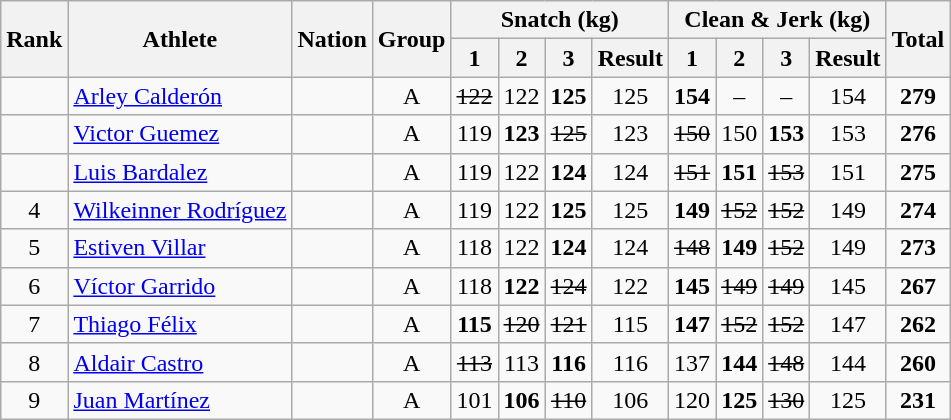<table class="wikitable sortable" style="text-align:center;">
<tr>
<th rowspan=2>Rank</th>
<th rowspan=2>Athlete</th>
<th rowspan=2>Nation</th>
<th rowspan=2>Group</th>
<th colspan=4>Snatch (kg)</th>
<th colspan=4>Clean & Jerk (kg)</th>
<th rowspan=2>Total</th>
</tr>
<tr>
<th>1</th>
<th>2</th>
<th>3</th>
<th>Result</th>
<th>1</th>
<th>2</th>
<th>3</th>
<th>Result</th>
</tr>
<tr>
<td></td>
<td align=left><a href='#'>Arley Calderón</a></td>
<td align=left></td>
<td>A</td>
<td><s>122</s></td>
<td>122</td>
<td><strong>125</strong></td>
<td>125</td>
<td><strong>154</strong></td>
<td>–</td>
<td>–</td>
<td>154</td>
<td><strong>279</strong></td>
</tr>
<tr>
<td></td>
<td align=left><a href='#'>Victor Guemez</a></td>
<td align=left></td>
<td>A</td>
<td>119</td>
<td><strong>123</strong></td>
<td><s>125</s></td>
<td>123</td>
<td><s>150</s></td>
<td>150</td>
<td><strong>153</strong></td>
<td>153</td>
<td><strong>276</strong></td>
</tr>
<tr>
<td></td>
<td align=left><a href='#'>Luis Bardalez</a></td>
<td align=left></td>
<td>A</td>
<td>119</td>
<td>122</td>
<td><strong>124</strong></td>
<td>124</td>
<td><s>151</s></td>
<td><strong>151</strong></td>
<td><s>153</s></td>
<td>151</td>
<td><strong>275</strong></td>
</tr>
<tr>
<td>4</td>
<td align=left><a href='#'>Wilkeinner Rodríguez</a></td>
<td align=left></td>
<td>A</td>
<td>119</td>
<td>122</td>
<td><strong>125</strong></td>
<td>125</td>
<td><strong>149</strong></td>
<td><s>152</s></td>
<td><s>152</s></td>
<td>149</td>
<td><strong>274</strong></td>
</tr>
<tr>
<td>5</td>
<td align=left><a href='#'>Estiven Villar</a></td>
<td align=left></td>
<td>A</td>
<td>118</td>
<td>122</td>
<td><strong>124</strong></td>
<td>124</td>
<td><s>148</s></td>
<td><strong>149</strong></td>
<td><s>152</s></td>
<td>149</td>
<td><strong>273</strong></td>
</tr>
<tr>
<td>6</td>
<td align=left><a href='#'>Víctor Garrido</a></td>
<td align=left></td>
<td>A</td>
<td>118</td>
<td><strong>122</strong></td>
<td><s>124</s></td>
<td>122</td>
<td><strong>145</strong></td>
<td><s>149</s></td>
<td><s>149</s></td>
<td>145</td>
<td><strong>267</strong></td>
</tr>
<tr>
<td>7</td>
<td align=left><a href='#'>Thiago Félix</a></td>
<td align=left></td>
<td>A</td>
<td><strong>115</strong></td>
<td><s>120</s></td>
<td><s>121</s></td>
<td>115</td>
<td><strong>147</strong></td>
<td><s>152</s></td>
<td><s>152</s></td>
<td>147</td>
<td><strong>262</strong></td>
</tr>
<tr>
<td>8</td>
<td align=left><a href='#'>Aldair Castro</a></td>
<td align=left></td>
<td>A</td>
<td><s>113</s></td>
<td>113</td>
<td><strong>116</strong></td>
<td>116</td>
<td>137</td>
<td><strong>144</strong></td>
<td><s>148</s></td>
<td>144</td>
<td><strong>260</strong></td>
</tr>
<tr>
<td>9</td>
<td align=left><a href='#'>Juan Martínez</a></td>
<td align=left></td>
<td>A</td>
<td>101</td>
<td><strong>106</strong></td>
<td><s>110</s></td>
<td>106</td>
<td>120</td>
<td><strong>125</strong></td>
<td><s>130</s></td>
<td>125</td>
<td><strong>231</strong></td>
</tr>
</table>
